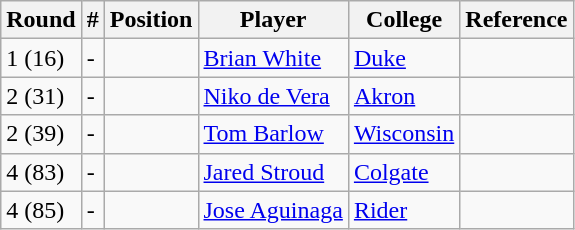<table class="wikitable">
<tr>
<th>Round</th>
<th>#</th>
<th>Position</th>
<th>Player</th>
<th>College</th>
<th>Reference</th>
</tr>
<tr>
<td>1 (16)</td>
<td>-</td>
<td></td>
<td> <a href='#'>Brian White</a></td>
<td><a href='#'>Duke</a></td>
<td></td>
</tr>
<tr>
<td>2 (31)</td>
<td>-</td>
<td></td>
<td> <a href='#'>Niko de Vera</a></td>
<td><a href='#'>Akron</a></td>
<td></td>
</tr>
<tr>
<td>2 (39)</td>
<td>-</td>
<td></td>
<td> <a href='#'>Tom Barlow</a></td>
<td><a href='#'>Wisconsin</a></td>
<td></td>
</tr>
<tr>
<td>4 (83)</td>
<td>-</td>
<td></td>
<td> <a href='#'>Jared Stroud</a></td>
<td><a href='#'>Colgate</a></td>
<td></td>
</tr>
<tr>
<td>4 (85)</td>
<td>-</td>
<td></td>
<td> <a href='#'>Jose Aguinaga</a></td>
<td><a href='#'>Rider</a></td>
<td></td>
</tr>
</table>
